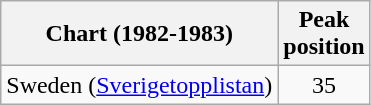<table class="wikitable">
<tr>
<th>Chart (1982-1983)</th>
<th>Peak<br>position</th>
</tr>
<tr>
<td>Sweden (<a href='#'>Sverigetopplistan</a>)</td>
<td align="center">35</td>
</tr>
</table>
